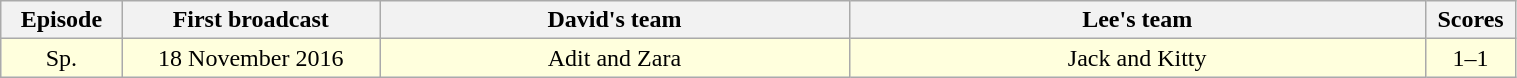<table class="wikitable"  style="width:80%; left:0 auto; text-align:center;">
<tr>
<th style="width:8%;">Episode</th>
<th style="width:17%;">First broadcast</th>
<th style="width:31%;">David's team</th>
<th style="width:38%;">Lee's team</th>
<th style="width:6%;">Scores</th>
</tr>
<tr style="background:#ffd;">
<td>Sp.</td>
<td>18 November 2016</td>
<td>Adit and Zara</td>
<td>Jack and Kitty</td>
<td>1–1</td>
</tr>
</table>
